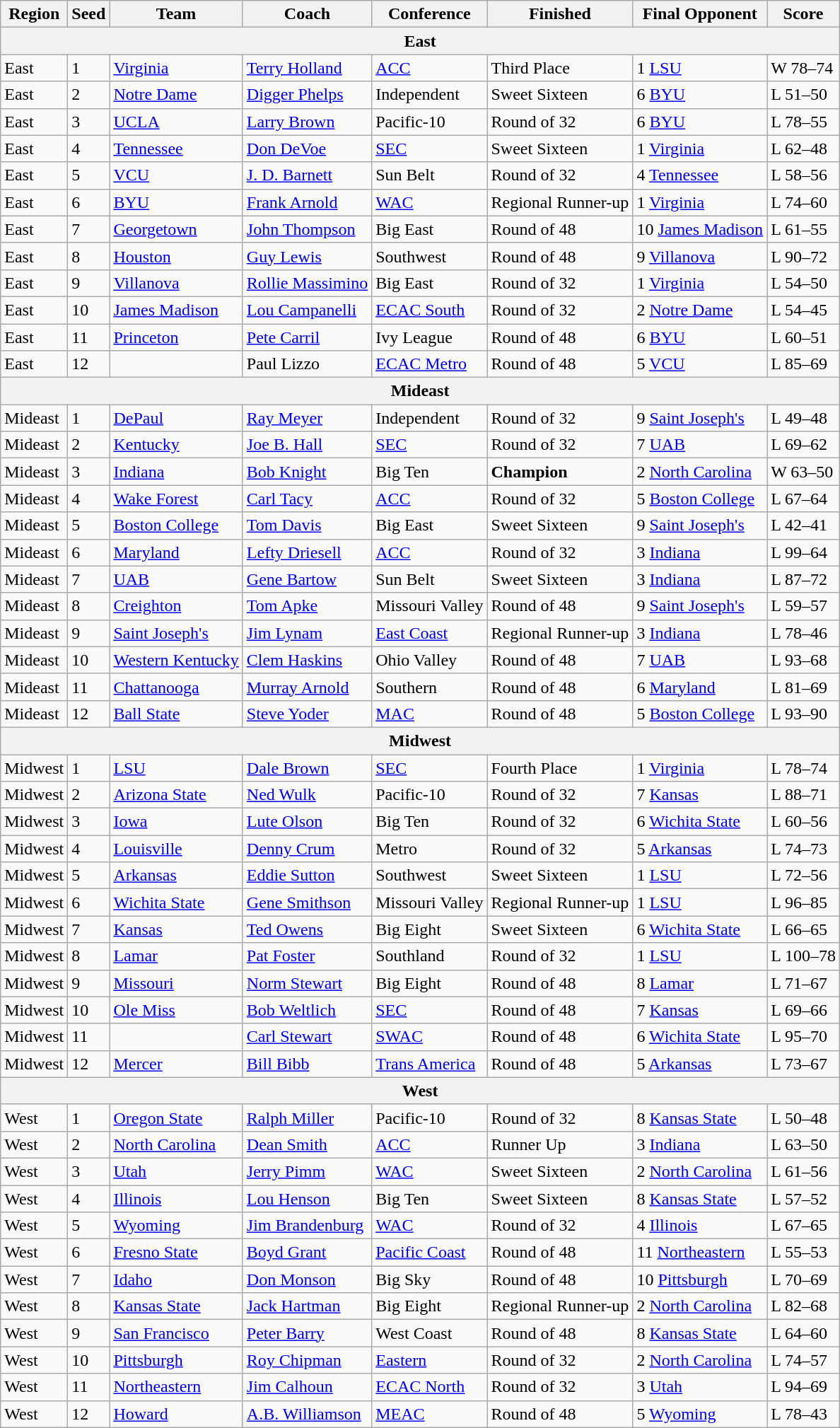<table class=wikitable>
<tr>
<th>Region</th>
<th>Seed</th>
<th>Team</th>
<th>Coach</th>
<th>Conference</th>
<th>Finished</th>
<th>Final Opponent</th>
<th>Score</th>
</tr>
<tr>
<th colspan=8>East</th>
</tr>
<tr>
<td>East</td>
<td>1</td>
<td><a href='#'>Virginia</a></td>
<td><a href='#'>Terry Holland</a></td>
<td><a href='#'>ACC</a></td>
<td>Third Place</td>
<td>1 <a href='#'>LSU</a></td>
<td>W 78–74</td>
</tr>
<tr>
<td>East</td>
<td>2</td>
<td><a href='#'>Notre Dame</a></td>
<td><a href='#'>Digger Phelps</a></td>
<td>Independent</td>
<td>Sweet Sixteen</td>
<td>6 <a href='#'>BYU</a></td>
<td>L 51–50</td>
</tr>
<tr>
<td>East</td>
<td>3</td>
<td><a href='#'>UCLA</a></td>
<td><a href='#'>Larry Brown</a></td>
<td>Pacific-10</td>
<td>Round of 32</td>
<td>6 <a href='#'>BYU</a></td>
<td>L 78–55</td>
</tr>
<tr>
<td>East</td>
<td>4</td>
<td><a href='#'>Tennessee</a></td>
<td><a href='#'>Don DeVoe</a></td>
<td><a href='#'>SEC</a></td>
<td>Sweet Sixteen</td>
<td>1 <a href='#'>Virginia</a></td>
<td>L 62–48</td>
</tr>
<tr>
<td>East</td>
<td>5</td>
<td><a href='#'>VCU</a></td>
<td><a href='#'>J. D. Barnett</a></td>
<td>Sun Belt</td>
<td>Round of 32</td>
<td>4 <a href='#'>Tennessee</a></td>
<td>L 58–56</td>
</tr>
<tr>
<td>East</td>
<td>6</td>
<td><a href='#'>BYU</a></td>
<td><a href='#'>Frank Arnold</a></td>
<td><a href='#'>WAC</a></td>
<td>Regional Runner-up</td>
<td>1 <a href='#'>Virginia</a></td>
<td>L 74–60</td>
</tr>
<tr>
<td>East</td>
<td>7</td>
<td><a href='#'>Georgetown</a></td>
<td><a href='#'>John Thompson</a></td>
<td>Big East</td>
<td>Round of 48</td>
<td>10 <a href='#'>James Madison</a></td>
<td>L 61–55</td>
</tr>
<tr>
<td>East</td>
<td>8</td>
<td><a href='#'>Houston</a></td>
<td><a href='#'>Guy Lewis</a></td>
<td>Southwest</td>
<td>Round of 48</td>
<td>9 <a href='#'>Villanova</a></td>
<td>L 90–72</td>
</tr>
<tr>
<td>East</td>
<td>9</td>
<td><a href='#'>Villanova</a></td>
<td><a href='#'>Rollie Massimino</a></td>
<td>Big East</td>
<td>Round of 32</td>
<td>1 <a href='#'>Virginia</a></td>
<td>L 54–50</td>
</tr>
<tr>
<td>East</td>
<td>10</td>
<td><a href='#'>James Madison</a></td>
<td><a href='#'>Lou Campanelli</a></td>
<td><a href='#'>ECAC South</a></td>
<td>Round of 32</td>
<td>2 <a href='#'>Notre Dame</a></td>
<td>L 54–45</td>
</tr>
<tr>
<td>East</td>
<td>11</td>
<td><a href='#'>Princeton</a></td>
<td><a href='#'>Pete Carril</a></td>
<td>Ivy League</td>
<td>Round of 48</td>
<td>6 <a href='#'>BYU</a></td>
<td>L 60–51</td>
</tr>
<tr>
<td>East</td>
<td>12</td>
<td></td>
<td>Paul Lizzo</td>
<td><a href='#'>ECAC Metro</a></td>
<td>Round of 48</td>
<td>5 <a href='#'>VCU</a></td>
<td>L 85–69</td>
</tr>
<tr>
<th colspan=8>Mideast</th>
</tr>
<tr>
<td>Mideast</td>
<td>1</td>
<td><a href='#'>DePaul</a></td>
<td><a href='#'>Ray Meyer</a></td>
<td>Independent</td>
<td>Round of 32</td>
<td>9 <a href='#'>Saint Joseph's</a></td>
<td>L 49–48</td>
</tr>
<tr>
<td>Mideast</td>
<td>2</td>
<td><a href='#'>Kentucky</a></td>
<td><a href='#'>Joe B. Hall</a></td>
<td><a href='#'>SEC</a></td>
<td>Round of 32</td>
<td>7 <a href='#'>UAB</a></td>
<td>L 69–62</td>
</tr>
<tr>
<td>Mideast</td>
<td>3</td>
<td><a href='#'>Indiana</a></td>
<td><a href='#'>Bob Knight</a></td>
<td>Big Ten</td>
<td><strong>Champion</strong></td>
<td>2 <a href='#'>North Carolina</a></td>
<td>W 63–50</td>
</tr>
<tr>
<td>Mideast</td>
<td>4</td>
<td><a href='#'>Wake Forest</a></td>
<td><a href='#'>Carl Tacy</a></td>
<td><a href='#'>ACC</a></td>
<td>Round of 32</td>
<td>5 <a href='#'>Boston College</a></td>
<td>L 67–64</td>
</tr>
<tr>
<td>Mideast</td>
<td>5</td>
<td><a href='#'>Boston College</a></td>
<td><a href='#'>Tom Davis</a></td>
<td>Big East</td>
<td>Sweet Sixteen</td>
<td>9 <a href='#'>Saint Joseph's</a></td>
<td>L 42–41</td>
</tr>
<tr>
<td>Mideast</td>
<td>6</td>
<td><a href='#'>Maryland</a></td>
<td><a href='#'>Lefty Driesell</a></td>
<td><a href='#'>ACC</a></td>
<td>Round of 32</td>
<td>3 <a href='#'>Indiana</a></td>
<td>L 99–64</td>
</tr>
<tr>
<td>Mideast</td>
<td>7</td>
<td><a href='#'>UAB</a></td>
<td><a href='#'>Gene Bartow</a></td>
<td>Sun Belt</td>
<td>Sweet Sixteen</td>
<td>3 <a href='#'>Indiana</a></td>
<td>L 87–72</td>
</tr>
<tr>
<td>Mideast</td>
<td>8</td>
<td><a href='#'>Creighton</a></td>
<td><a href='#'>Tom Apke</a></td>
<td>Missouri Valley</td>
<td>Round of 48</td>
<td>9 <a href='#'>Saint Joseph's</a></td>
<td>L 59–57</td>
</tr>
<tr>
<td>Mideast</td>
<td>9</td>
<td><a href='#'>Saint Joseph's</a></td>
<td><a href='#'>Jim Lynam</a></td>
<td><a href='#'>East Coast</a></td>
<td>Regional Runner-up</td>
<td>3 <a href='#'>Indiana</a></td>
<td>L 78–46</td>
</tr>
<tr>
<td>Mideast</td>
<td>10</td>
<td><a href='#'>Western Kentucky</a></td>
<td><a href='#'>Clem Haskins</a></td>
<td>Ohio Valley</td>
<td>Round of 48</td>
<td>7 <a href='#'>UAB</a></td>
<td>L 93–68</td>
</tr>
<tr>
<td>Mideast</td>
<td>11</td>
<td><a href='#'>Chattanooga</a></td>
<td><a href='#'>Murray Arnold</a></td>
<td>Southern</td>
<td>Round of 48</td>
<td>6 <a href='#'>Maryland</a></td>
<td>L 81–69</td>
</tr>
<tr>
<td>Mideast</td>
<td>12</td>
<td><a href='#'>Ball State</a></td>
<td><a href='#'>Steve Yoder</a></td>
<td><a href='#'>MAC</a></td>
<td>Round of 48</td>
<td>5 <a href='#'>Boston College</a></td>
<td>L 93–90</td>
</tr>
<tr>
<th colspan=8>Midwest</th>
</tr>
<tr>
<td>Midwest</td>
<td>1</td>
<td><a href='#'>LSU</a></td>
<td><a href='#'>Dale Brown</a></td>
<td><a href='#'>SEC</a></td>
<td>Fourth Place</td>
<td>1 <a href='#'>Virginia</a></td>
<td>L 78–74</td>
</tr>
<tr>
<td>Midwest</td>
<td>2</td>
<td><a href='#'>Arizona State</a></td>
<td><a href='#'>Ned Wulk</a></td>
<td>Pacific-10</td>
<td>Round of 32</td>
<td>7 <a href='#'>Kansas</a></td>
<td>L 88–71</td>
</tr>
<tr>
<td>Midwest</td>
<td>3</td>
<td><a href='#'>Iowa</a></td>
<td><a href='#'>Lute Olson</a></td>
<td>Big Ten</td>
<td>Round of 32</td>
<td>6 <a href='#'>Wichita State</a></td>
<td>L 60–56</td>
</tr>
<tr>
<td>Midwest</td>
<td>4</td>
<td><a href='#'>Louisville</a></td>
<td><a href='#'>Denny Crum</a></td>
<td>Metro</td>
<td>Round of 32</td>
<td>5 <a href='#'>Arkansas</a></td>
<td>L 74–73</td>
</tr>
<tr>
<td>Midwest</td>
<td>5</td>
<td><a href='#'>Arkansas</a></td>
<td><a href='#'>Eddie Sutton</a></td>
<td>Southwest</td>
<td>Sweet Sixteen</td>
<td>1 <a href='#'>LSU</a></td>
<td>L 72–56</td>
</tr>
<tr>
<td>Midwest</td>
<td>6</td>
<td><a href='#'>Wichita State</a></td>
<td><a href='#'>Gene Smithson</a></td>
<td>Missouri Valley</td>
<td>Regional Runner-up</td>
<td>1 <a href='#'>LSU</a></td>
<td>L 96–85</td>
</tr>
<tr>
<td>Midwest</td>
<td>7</td>
<td><a href='#'>Kansas</a></td>
<td><a href='#'>Ted Owens</a></td>
<td>Big Eight</td>
<td>Sweet Sixteen</td>
<td>6 <a href='#'>Wichita State</a></td>
<td>L 66–65</td>
</tr>
<tr>
<td>Midwest</td>
<td>8</td>
<td><a href='#'>Lamar</a></td>
<td><a href='#'>Pat Foster</a></td>
<td>Southland</td>
<td>Round of 32</td>
<td>1 <a href='#'>LSU</a></td>
<td>L 100–78</td>
</tr>
<tr>
<td>Midwest</td>
<td>9</td>
<td><a href='#'>Missouri</a></td>
<td><a href='#'>Norm Stewart</a></td>
<td>Big Eight</td>
<td>Round of 48</td>
<td>8 <a href='#'>Lamar</a></td>
<td>L 71–67</td>
</tr>
<tr>
<td>Midwest</td>
<td>10</td>
<td><a href='#'>Ole Miss</a></td>
<td><a href='#'>Bob Weltlich</a></td>
<td><a href='#'>SEC</a></td>
<td>Round of 48</td>
<td>7 <a href='#'>Kansas</a></td>
<td>L 69–66</td>
</tr>
<tr>
<td>Midwest</td>
<td>11</td>
<td></td>
<td><a href='#'>Carl Stewart</a></td>
<td><a href='#'>SWAC</a></td>
<td>Round of 48</td>
<td>6 <a href='#'>Wichita State</a></td>
<td>L 95–70</td>
</tr>
<tr>
<td>Midwest</td>
<td>12</td>
<td><a href='#'>Mercer</a></td>
<td><a href='#'>Bill Bibb</a></td>
<td><a href='#'>Trans America</a></td>
<td>Round of 48</td>
<td>5 <a href='#'>Arkansas</a></td>
<td>L 73–67</td>
</tr>
<tr>
<th colspan=8>West</th>
</tr>
<tr>
<td>West</td>
<td>1</td>
<td><a href='#'>Oregon State</a></td>
<td><a href='#'>Ralph Miller</a></td>
<td>Pacific-10</td>
<td>Round of 32</td>
<td>8 <a href='#'>Kansas State</a></td>
<td>L 50–48</td>
</tr>
<tr>
<td>West</td>
<td>2</td>
<td><a href='#'>North Carolina</a></td>
<td><a href='#'>Dean Smith</a></td>
<td><a href='#'>ACC</a></td>
<td>Runner Up</td>
<td>3 <a href='#'>Indiana</a></td>
<td>L 63–50</td>
</tr>
<tr>
<td>West</td>
<td>3</td>
<td><a href='#'>Utah</a></td>
<td><a href='#'>Jerry Pimm</a></td>
<td><a href='#'>WAC</a></td>
<td>Sweet Sixteen</td>
<td>2 <a href='#'>North Carolina</a></td>
<td>L 61–56</td>
</tr>
<tr>
<td>West</td>
<td>4</td>
<td><a href='#'>Illinois</a></td>
<td><a href='#'>Lou Henson</a></td>
<td>Big Ten</td>
<td>Sweet Sixteen</td>
<td>8 <a href='#'>Kansas State</a></td>
<td>L 57–52</td>
</tr>
<tr>
<td>West</td>
<td>5</td>
<td><a href='#'>Wyoming</a></td>
<td><a href='#'>Jim Brandenburg</a></td>
<td><a href='#'>WAC</a></td>
<td>Round of 32</td>
<td>4 <a href='#'>Illinois</a></td>
<td>L 67–65</td>
</tr>
<tr>
<td>West</td>
<td>6</td>
<td><a href='#'>Fresno State</a></td>
<td><a href='#'>Boyd Grant</a></td>
<td><a href='#'>Pacific Coast</a></td>
<td>Round of 48</td>
<td>11 <a href='#'>Northeastern</a></td>
<td>L 55–53</td>
</tr>
<tr>
<td>West</td>
<td>7</td>
<td><a href='#'>Idaho</a></td>
<td><a href='#'>Don Monson</a></td>
<td>Big Sky</td>
<td>Round of 48</td>
<td>10 <a href='#'>Pittsburgh</a></td>
<td>L 70–69</td>
</tr>
<tr>
<td>West</td>
<td>8</td>
<td><a href='#'>Kansas State</a></td>
<td><a href='#'>Jack Hartman</a></td>
<td>Big Eight</td>
<td>Regional Runner-up</td>
<td>2 <a href='#'>North Carolina</a></td>
<td>L 82–68</td>
</tr>
<tr>
<td>West</td>
<td>9</td>
<td><a href='#'>San Francisco</a></td>
<td><a href='#'>Peter Barry</a></td>
<td>West Coast</td>
<td>Round of 48</td>
<td>8 <a href='#'>Kansas State</a></td>
<td>L 64–60</td>
</tr>
<tr>
<td>West</td>
<td>10</td>
<td><a href='#'>Pittsburgh</a></td>
<td><a href='#'>Roy Chipman</a></td>
<td><a href='#'>Eastern</a></td>
<td>Round of 32</td>
<td>2 <a href='#'>North Carolina</a></td>
<td>L 74–57</td>
</tr>
<tr>
<td>West</td>
<td>11</td>
<td><a href='#'>Northeastern</a></td>
<td><a href='#'>Jim Calhoun</a></td>
<td><a href='#'>ECAC North</a></td>
<td>Round of 32</td>
<td>3 <a href='#'>Utah</a></td>
<td>L 94–69</td>
</tr>
<tr>
<td>West</td>
<td>12</td>
<td><a href='#'>Howard</a></td>
<td><a href='#'>A.B. Williamson</a></td>
<td><a href='#'>MEAC</a></td>
<td>Round of 48</td>
<td>5 <a href='#'>Wyoming</a></td>
<td>L 78–43</td>
</tr>
</table>
